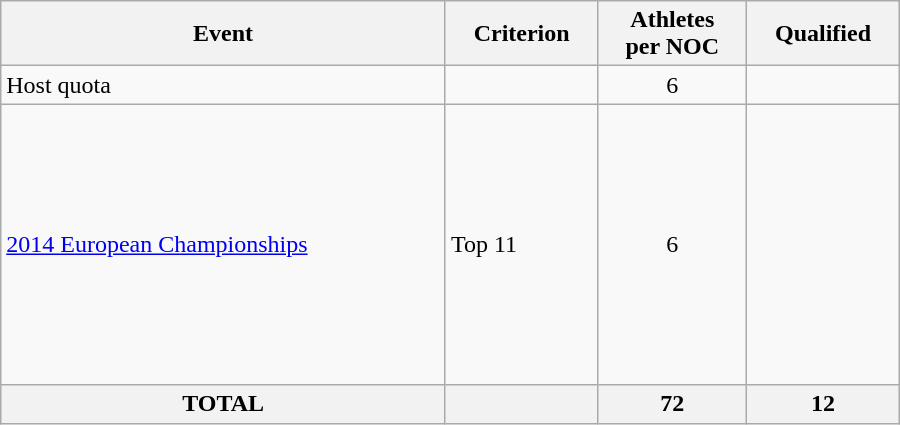<table class="wikitable" width=600>
<tr>
<th>Event</th>
<th>Criterion</th>
<th>Athletes<br>per NOC</th>
<th>Qualified</th>
</tr>
<tr>
<td>Host quota</td>
<td></td>
<td align=center>6</td>
<td></td>
</tr>
<tr>
<td><a href='#'>2014 European Championships</a></td>
<td>Top 11</td>
<td align=center>6</td>
<td> <br>  <br>  <br>  <br>  <br>  <br>  <br>  <br>  <br>  <br> </td>
</tr>
<tr>
<th colspan="1">TOTAL</th>
<th></th>
<th>72</th>
<th>12</th>
</tr>
</table>
